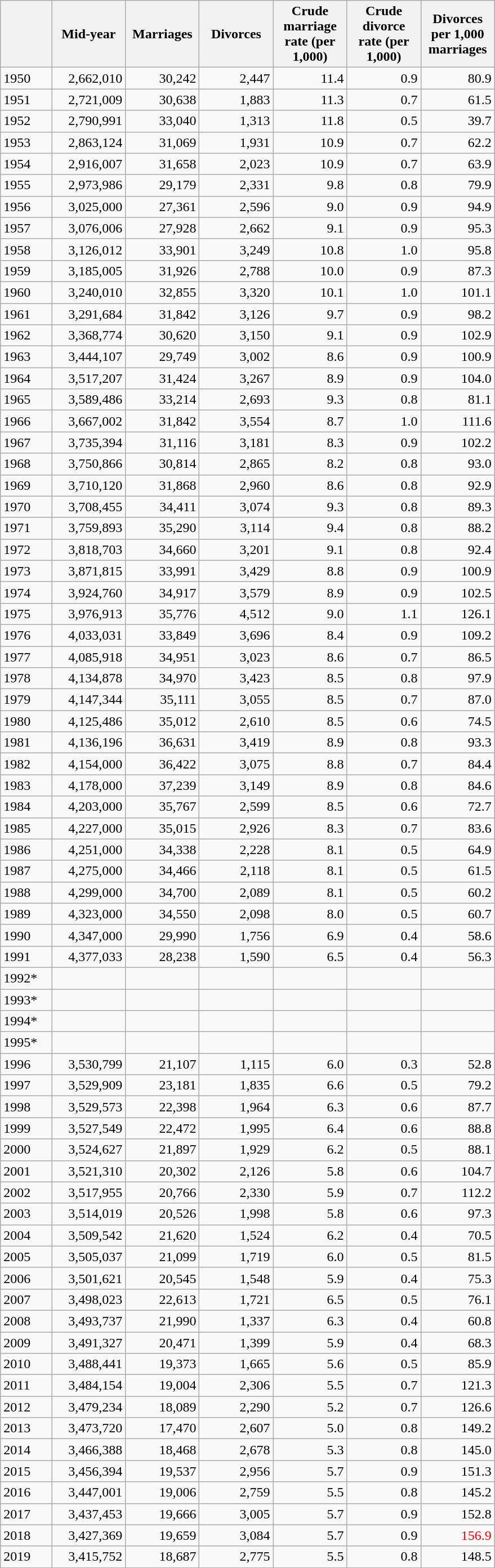<table class="wikitable collapsible collapsed">
<tr>
<th style="width:40pt;"></th>
<th style="width:60pt;">Mid-year</th>
<th style="width:60pt;">Marriages</th>
<th style="width:60pt;">Divorces</th>
<th style="width:60pt;">Crude marriage rate (per 1,000)</th>
<th style="width:60pt;">Crude divorce rate (per 1,000)</th>
<th style="width:60pt;">Divorces per 1,000 marriages</th>
</tr>
<tr>
<td>1950</td>
<td style="text-align:right;">2,662,010</td>
<td style="text-align:right;">30,242</td>
<td style="text-align:right;">2,447</td>
<td style="text-align:right;">11.4</td>
<td style="text-align:right;">0.9</td>
<td style="text-align:right;">80.9</td>
</tr>
<tr>
<td>1951</td>
<td style="text-align:right;">2,721,009</td>
<td style="text-align:right;">30,638</td>
<td style="text-align:right;">1,883</td>
<td style="text-align:right;">11.3</td>
<td style="text-align:right;">0.7</td>
<td style="text-align:right;">61.5</td>
</tr>
<tr>
<td>1952</td>
<td style="text-align:right;">2,790,991</td>
<td style="text-align:right;">33,040</td>
<td style="text-align:right;">1,313</td>
<td style="text-align:right;">11.8</td>
<td style="text-align:right;">0.5</td>
<td style="text-align:right;">39.7</td>
</tr>
<tr>
<td>1953</td>
<td style="text-align:right;">2,863,124</td>
<td style="text-align:right;">31,069</td>
<td style="text-align:right;">1,931</td>
<td style="text-align:right;">10.9</td>
<td style="text-align:right;">0.7</td>
<td style="text-align:right;">62.2</td>
</tr>
<tr>
<td>1954</td>
<td style="text-align:right;">2,916,007</td>
<td style="text-align:right;">31,658</td>
<td style="text-align:right;">2,023</td>
<td style="text-align:right;">10.9</td>
<td style="text-align:right;">0.7</td>
<td style="text-align:right;">63.9</td>
</tr>
<tr>
<td>1955</td>
<td style="text-align:right;">2,973,986</td>
<td style="text-align:right;">29,179</td>
<td style="text-align:right;">2,331</td>
<td style="text-align:right;">9.8</td>
<td style="text-align:right;">0.8</td>
<td style="text-align:right;">79.9</td>
</tr>
<tr>
<td>1956</td>
<td style="text-align:right;">3,025,000</td>
<td style="text-align:right;">27,361</td>
<td style="text-align:right;">2,596</td>
<td style="text-align:right;">9.0</td>
<td style="text-align:right;">0.9</td>
<td style="text-align:right;">94.9</td>
</tr>
<tr>
<td>1957</td>
<td style="text-align:right;">3,076,006</td>
<td style="text-align:right;">27,928</td>
<td style="text-align:right;">2,662</td>
<td style="text-align:right;">9.1</td>
<td style="text-align:right;">0.9</td>
<td style="text-align:right;">95.3</td>
</tr>
<tr>
<td>1958</td>
<td style="text-align:right;">3,126,012</td>
<td style="text-align:right;">33,901</td>
<td style="text-align:right;">3,249</td>
<td style="text-align:right;">10.8</td>
<td style="text-align:right;">1.0</td>
<td style="text-align:right;">95.8</td>
</tr>
<tr>
<td>1959</td>
<td style="text-align:right;">3,185,005</td>
<td style="text-align:right;">31,926</td>
<td style="text-align:right;">2,788</td>
<td style="text-align:right;">10.0</td>
<td style="text-align:right;">0.9</td>
<td style="text-align:right;">87.3</td>
</tr>
<tr>
<td>1960</td>
<td style="text-align:right;">3,240,010</td>
<td style="text-align:right;">32,855</td>
<td style="text-align:right;">3,320</td>
<td style="text-align:right;">10.1</td>
<td style="text-align:right;">1.0</td>
<td style="text-align:right;">101.1</td>
</tr>
<tr>
<td>1961</td>
<td style="text-align:right;">3,291,684</td>
<td style="text-align:right;">31,842</td>
<td style="text-align:right;">3,126</td>
<td style="text-align:right;">9.7</td>
<td style="text-align:right;">0.9</td>
<td style="text-align:right;">98.2</td>
</tr>
<tr>
<td>1962</td>
<td style="text-align:right;">3,368,774</td>
<td style="text-align:right;">30,620</td>
<td style="text-align:right;">3,150</td>
<td style="text-align:right;">9.1</td>
<td style="text-align:right;">0.9</td>
<td style="text-align:right;">102.9</td>
</tr>
<tr>
<td>1963</td>
<td style="text-align:right;">3,444,107</td>
<td style="text-align:right;">29,749</td>
<td style="text-align:right;">3,002</td>
<td style="text-align:right;">8.6</td>
<td style="text-align:right;">0.9</td>
<td style="text-align:right;">100.9</td>
</tr>
<tr>
<td>1964</td>
<td style="text-align:right;">3,517,207</td>
<td style="text-align:right;">31,424</td>
<td style="text-align:right;">3,267</td>
<td style="text-align:right;">8.9</td>
<td style="text-align:right;">0.9</td>
<td style="text-align:right;">104.0</td>
</tr>
<tr>
<td>1965</td>
<td style="text-align:right;">3,589,486</td>
<td style="text-align:right;">33,214</td>
<td style="text-align:right;">2,693</td>
<td style="text-align:right;">9.3</td>
<td style="text-align:right;">0.8</td>
<td style="text-align:right;">81.1</td>
</tr>
<tr>
<td>1966</td>
<td style="text-align:right;">3,667,002</td>
<td style="text-align:right;">31,842</td>
<td style="text-align:right;">3,554</td>
<td style="text-align:right;">8.7</td>
<td style="text-align:right;">1.0</td>
<td style="text-align:right;">111.6</td>
</tr>
<tr>
<td>1967</td>
<td style="text-align:right;">3,735,394</td>
<td style="text-align:right;">31,116</td>
<td style="text-align:right;">3,181</td>
<td style="text-align:right;">8.3</td>
<td style="text-align:right;">0.9</td>
<td style="text-align:right;">102.2</td>
</tr>
<tr>
<td>1968</td>
<td style="text-align:right;">3,750,866</td>
<td style="text-align:right;">30,814</td>
<td style="text-align:right;">2,865</td>
<td style="text-align:right;">8.2</td>
<td style="text-align:right;">0.8</td>
<td style="text-align:right;">93.0</td>
</tr>
<tr>
<td>1969</td>
<td style="text-align:right;">3,710,120</td>
<td style="text-align:right;">31,868</td>
<td style="text-align:right;">2,960</td>
<td style="text-align:right;">8.6</td>
<td style="text-align:right;">0.8</td>
<td style="text-align:right;">92.9</td>
</tr>
<tr>
<td>1970</td>
<td style="text-align:right;">3,708,455</td>
<td style="text-align:right;">34,411</td>
<td style="text-align:right;">3,074</td>
<td style="text-align:right;">9.3</td>
<td style="text-align:right;">0.8</td>
<td style="text-align:right;">89.3</td>
</tr>
<tr>
<td>1971</td>
<td style="text-align:right;">3,759,893</td>
<td style="text-align:right;">35,290</td>
<td style="text-align:right;">3,114</td>
<td style="text-align:right;">9.4</td>
<td style="text-align:right;">0.8</td>
<td style="text-align:right;">88.2</td>
</tr>
<tr>
<td>1972</td>
<td style="text-align:right;">3,818,703</td>
<td style="text-align:right;">34,660</td>
<td style="text-align:right;">3,201</td>
<td style="text-align:right;">9.1</td>
<td style="text-align:right;">0.8</td>
<td style="text-align:right;">92.4</td>
</tr>
<tr>
<td>1973</td>
<td style="text-align:right;">3,871,815</td>
<td style="text-align:right;">33,991</td>
<td style="text-align:right;">3,429</td>
<td style="text-align:right;">8.8</td>
<td style="text-align:right;">0.9</td>
<td style="text-align:right;">100.9</td>
</tr>
<tr>
<td>1974</td>
<td style="text-align:right;">3,924,760</td>
<td style="text-align:right;">34,917</td>
<td style="text-align:right;">3,579</td>
<td style="text-align:right;">8.9</td>
<td style="text-align:right;">0.9</td>
<td style="text-align:right;">102.5</td>
</tr>
<tr>
<td>1975</td>
<td style="text-align:right;">3,976,913</td>
<td style="text-align:right;">35,776</td>
<td style="text-align:right;">4,512</td>
<td style="text-align:right;">9.0</td>
<td style="text-align:right;">1.1</td>
<td style="text-align:right;">126.1</td>
</tr>
<tr>
<td>1976</td>
<td style="text-align:right;">4,033,031</td>
<td style="text-align:right;">33,849</td>
<td style="text-align:right;">3,696</td>
<td style="text-align:right;">8.4</td>
<td style="text-align:right;">0.9</td>
<td style="text-align:right;">109.2</td>
</tr>
<tr>
<td>1977</td>
<td style="text-align:right;">4,085,918</td>
<td style="text-align:right;">34,951</td>
<td style="text-align:right;">3,023</td>
<td style="text-align:right;">8.6</td>
<td style="text-align:right;">0.7</td>
<td style="text-align:right;">86.5</td>
</tr>
<tr>
<td>1978</td>
<td style="text-align:right;">4,134,878</td>
<td style="text-align:right;">34,970</td>
<td style="text-align:right;">3,423</td>
<td style="text-align:right;">8.5</td>
<td style="text-align:right;">0.8</td>
<td style="text-align:right;">97.9</td>
</tr>
<tr>
<td>1979</td>
<td style="text-align:right;">4,147,344</td>
<td style="text-align:right;">35,111</td>
<td style="text-align:right;">3,055</td>
<td style="text-align:right;">8.5</td>
<td style="text-align:right;">0.7</td>
<td style="text-align:right;">87.0</td>
</tr>
<tr>
<td>1980</td>
<td style="text-align:right;">4,125,486</td>
<td style="text-align:right;">35,012</td>
<td style="text-align:right;">2,610</td>
<td style="text-align:right;">8.5</td>
<td style="text-align:right;">0.6</td>
<td style="text-align:right;">74.5</td>
</tr>
<tr>
<td>1981</td>
<td style="text-align:right;">4,136,196</td>
<td style="text-align:right;">36,631</td>
<td style="text-align:right;">3,419</td>
<td style="text-align:right;">8.9</td>
<td style="text-align:right;">0.8</td>
<td style="text-align:right;">93.3</td>
</tr>
<tr>
<td>1982</td>
<td style="text-align:right;">4,154,000</td>
<td style="text-align:right;">36,422</td>
<td style="text-align:right;">3,075</td>
<td style="text-align:right;">8.8</td>
<td style="text-align:right;">0.7</td>
<td style="text-align:right;">84.4</td>
</tr>
<tr>
<td>1983</td>
<td style="text-align:right;">4,178,000</td>
<td style="text-align:right;">37,239</td>
<td style="text-align:right;">3,149</td>
<td style="text-align:right;">8.9</td>
<td style="text-align:right;">0.8</td>
<td style="text-align:right;">84.6</td>
</tr>
<tr>
<td>1984</td>
<td style="text-align:right;">4,203,000</td>
<td style="text-align:right;">35,767</td>
<td style="text-align:right;">2,599</td>
<td style="text-align:right;">8.5</td>
<td style="text-align:right;">0.6</td>
<td style="text-align:right;">72.7</td>
</tr>
<tr>
<td>1985</td>
<td style="text-align:right;">4,227,000</td>
<td style="text-align:right;">35,015</td>
<td style="text-align:right;">2,926</td>
<td style="text-align:right;">8.3</td>
<td style="text-align:right;">0.7</td>
<td style="text-align:right;">83.6</td>
</tr>
<tr>
<td>1986</td>
<td style="text-align:right;">4,251,000</td>
<td style="text-align:right;">34,338</td>
<td style="text-align:right;">2,228</td>
<td style="text-align:right;">8.1</td>
<td style="text-align:right;">0.5</td>
<td style="text-align:right;">64.9</td>
</tr>
<tr>
<td>1987</td>
<td style="text-align:right;">4,275,000</td>
<td style="text-align:right;">34,466</td>
<td style="text-align:right;">2,118</td>
<td style="text-align:right;">8.1</td>
<td style="text-align:right;">0.5</td>
<td style="text-align:right;">61.5</td>
</tr>
<tr>
<td>1988</td>
<td style="text-align:right;">4,299,000</td>
<td style="text-align:right;">34,700</td>
<td style="text-align:right;">2,089</td>
<td style="text-align:right;">8.1</td>
<td style="text-align:right;">0.5</td>
<td style="text-align:right;">60.2</td>
</tr>
<tr>
<td>1989</td>
<td style="text-align:right;">4,323,000</td>
<td style="text-align:right;">34,550</td>
<td style="text-align:right;">2,098</td>
<td style="text-align:right;">8.0</td>
<td style="text-align:right;">0.5</td>
<td style="text-align:right;">60.7</td>
</tr>
<tr>
<td>1990</td>
<td style="text-align:right;">4,347,000</td>
<td style="text-align:right;">29,990</td>
<td style="text-align:right;">1,756</td>
<td style="text-align:right;">6.9</td>
<td style="text-align:right;">0.4</td>
<td style="text-align:right;">58.6</td>
</tr>
<tr>
<td>1991</td>
<td style="text-align:right;">4,377,033</td>
<td style="text-align:right;">28,238</td>
<td style="text-align:right;">1,590</td>
<td style="text-align:right;">6.5</td>
<td style="text-align:right;">0.4</td>
<td style="text-align:right;">56.3</td>
</tr>
<tr>
<td>1992*</td>
<td style="text-align:right;"></td>
<td style="text-align:right;"></td>
<td style="text-align:right;"></td>
<td style="text-align:right;"></td>
<td style="text-align:right;"></td>
<td style="text-align:right;"></td>
</tr>
<tr>
<td>1993*</td>
<td style="text-align:right;"></td>
<td style="text-align:right;"></td>
<td style="text-align:right;"></td>
<td style="text-align:right;"></td>
<td style="text-align:right;"></td>
<td style="text-align:right;"></td>
</tr>
<tr>
<td>1994*</td>
<td style="text-align:right;"></td>
<td style="text-align:right;"></td>
<td style="text-align:right;"></td>
<td style="text-align:right;"></td>
<td style="text-align:right;"></td>
<td style="text-align:right;"></td>
</tr>
<tr>
<td>1995*</td>
<td style="text-align:right;"></td>
<td style="text-align:right;"></td>
<td style="text-align:right;"></td>
<td style="text-align:right;"></td>
<td style="text-align:right;"></td>
<td style="text-align:right;"></td>
</tr>
<tr>
<td>1996</td>
<td style="text-align:right;">3,530,799</td>
<td style="text-align:right;">21,107</td>
<td style="text-align:right;">1,115</td>
<td style="text-align:right;">6.0</td>
<td style="text-align:right;">0.3</td>
<td style="text-align:right;">52.8</td>
</tr>
<tr>
<td>1997</td>
<td style="text-align:right;">3,529,909</td>
<td style="text-align:right;">23,181</td>
<td style="text-align:right;">1,835</td>
<td style="text-align:right;">6.6</td>
<td style="text-align:right;">0.5</td>
<td style="text-align:right;">79.2</td>
</tr>
<tr>
<td>1998</td>
<td style="text-align:right;">3,529,573</td>
<td style="text-align:right;">22,398</td>
<td style="text-align:right;">1,964</td>
<td style="text-align:right;">6.3</td>
<td style="text-align:right;">0.6</td>
<td style="text-align:right;">87.7</td>
</tr>
<tr>
<td>1999</td>
<td style="text-align:right;">3,527,549</td>
<td style="text-align:right;">22,472</td>
<td style="text-align:right;">1,995</td>
<td style="text-align:right;">6.4</td>
<td style="text-align:right;">0.6</td>
<td style="text-align:right;">88.8</td>
</tr>
<tr>
<td>2000</td>
<td style="text-align:right;">3,524,627</td>
<td style="text-align:right;">21,897</td>
<td style="text-align:right;">1,929</td>
<td style="text-align:right;">6.2</td>
<td style="text-align:right;">0.5</td>
<td style="text-align:right;">88.1</td>
</tr>
<tr>
<td>2001</td>
<td style="text-align:right;">3,521,310</td>
<td style="text-align:right;">20,302</td>
<td style="text-align:right;">2,126</td>
<td style="text-align:right;">5.8</td>
<td style="text-align:right;">0.6</td>
<td style="text-align:right;">104.7</td>
</tr>
<tr>
<td>2002</td>
<td style="text-align:right;">3,517,955</td>
<td style="text-align:right;">20,766</td>
<td style="text-align:right;">2,330</td>
<td style="text-align:right;">5.9</td>
<td style="text-align:right;">0.7</td>
<td style="text-align:right;">112.2</td>
</tr>
<tr>
<td>2003</td>
<td style="text-align:right;">3,514,019</td>
<td style="text-align:right;">20,526</td>
<td style="text-align:right;">1,998</td>
<td style="text-align:right;">5.8</td>
<td style="text-align:right;">0.6</td>
<td style="text-align:right;">97.3</td>
</tr>
<tr>
<td>2004</td>
<td style="text-align:right;">3,509,542</td>
<td style="text-align:right;">21,620</td>
<td style="text-align:right;">1,524</td>
<td style="text-align:right;">6.2</td>
<td style="text-align:right;">0.4</td>
<td style="text-align:right;">70.5</td>
</tr>
<tr>
<td>2005</td>
<td style="text-align:right;">3,505,037</td>
<td style="text-align:right;">21,099</td>
<td style="text-align:right;">1,719</td>
<td style="text-align:right;">6.0</td>
<td style="text-align:right;">0.5</td>
<td style="text-align:right;">81.5</td>
</tr>
<tr>
<td>2006</td>
<td style="text-align:right;">3,501,621</td>
<td style="text-align:right;">20,545</td>
<td style="text-align:right;">1,548</td>
<td style="text-align:right;">5.9</td>
<td style="text-align:right;">0.4</td>
<td style="text-align:right;">75.3</td>
</tr>
<tr>
<td>2007</td>
<td style="text-align:right;">3,498,023</td>
<td style="text-align:right;">22,613</td>
<td style="text-align:right;">1,721</td>
<td style="text-align:right;">6.5</td>
<td style="text-align:right;">0.5</td>
<td style="text-align:right;">76.1</td>
</tr>
<tr>
<td>2008</td>
<td style="text-align:right;">3,493,737</td>
<td style="text-align:right;">21,990</td>
<td style="text-align:right;">1,337</td>
<td style="text-align:right;">6.3</td>
<td style="text-align:right;">0.4</td>
<td style="text-align:right;">60.8</td>
</tr>
<tr>
<td>2009</td>
<td style="text-align:right;">3,491,327</td>
<td style="text-align:right;">20,471</td>
<td style="text-align:right;">1,399</td>
<td style="text-align:right;">5.9</td>
<td style="text-align:right;">0.4</td>
<td style="text-align:right;">68.3</td>
</tr>
<tr>
<td>2010</td>
<td style="text-align:right;">3,488,441</td>
<td style="text-align:right;">19,373</td>
<td style="text-align:right;">1,665</td>
<td style="text-align:right;">5.6</td>
<td style="text-align:right;">0.5</td>
<td style="text-align:right;">85.9</td>
</tr>
<tr>
<td>2011</td>
<td style="text-align:right;">3,484,154</td>
<td style="text-align:right;">19,004</td>
<td style="text-align:right;">2,306</td>
<td style="text-align:right;">5.5</td>
<td style="text-align:right;">0.7</td>
<td style="text-align:right;">121.3</td>
</tr>
<tr>
<td>2012</td>
<td style="text-align:right;">3,479,234</td>
<td style="text-align:right;">18,089</td>
<td style="text-align:right;">2,290</td>
<td style="text-align:right;">5.2</td>
<td style="text-align:right;">0.7</td>
<td style="text-align:right;">126.6</td>
</tr>
<tr>
<td>2013</td>
<td style="text-align:right;">3,473,720</td>
<td style="text-align:right;">17,470</td>
<td style="text-align:right;">2,607</td>
<td style="text-align:right;">5.0</td>
<td style="text-align:right;">0.8</td>
<td style="text-align:right;">149.2</td>
</tr>
<tr>
<td>2014</td>
<td style="text-align:right;">3,466,388</td>
<td style="text-align:right;">18,468</td>
<td style="text-align:right;">2,678</td>
<td style="text-align:right;">5.3</td>
<td style="text-align:right;">0.8</td>
<td style="text-align:right;">145.0</td>
</tr>
<tr>
<td>2015</td>
<td style="text-align:right;">3,456,394</td>
<td style="text-align:right;">19,537</td>
<td style="text-align:right;">2,956</td>
<td style="text-align:right;">5.7</td>
<td style="text-align:right;">0.9</td>
<td style="text-align:right;">151.3</td>
</tr>
<tr>
<td>2016</td>
<td style="text-align:right;">3,447,001</td>
<td style="text-align:right;">19,006</td>
<td style="text-align:right;">2,759</td>
<td style="text-align:right;">5.5</td>
<td style="text-align:right;">0.8</td>
<td style="text-align:right;">145.2</td>
</tr>
<tr>
<td>2017</td>
<td style="text-align:right;">3,437,453</td>
<td style="text-align:right;">19,666</td>
<td style="text-align:right;">3,005</td>
<td style="text-align:right;">5.7</td>
<td style="text-align:right;">0.9</td>
<td style="text-align:right;">152.8</td>
</tr>
<tr>
<td>2018</td>
<td style="text-align:right;">3,427,369</td>
<td style="text-align:right;">19,659</td>
<td style="text-align:right;">3,084</td>
<td style="text-align:right;">5.7</td>
<td style="text-align:right;">0.9</td>
<td style="text-align:right; color:red;">156.9</td>
</tr>
<tr>
<td>2019</td>
<td style="text-align:right;">3,415,752</td>
<td style="text-align:right;">18,687</td>
<td style="text-align:right;">2,775</td>
<td style="text-align:right;">5.5</td>
<td style="text-align:right;">0.8</td>
<td style="text-align:right;">148.5</td>
</tr>
<tr>
</tr>
</table>
